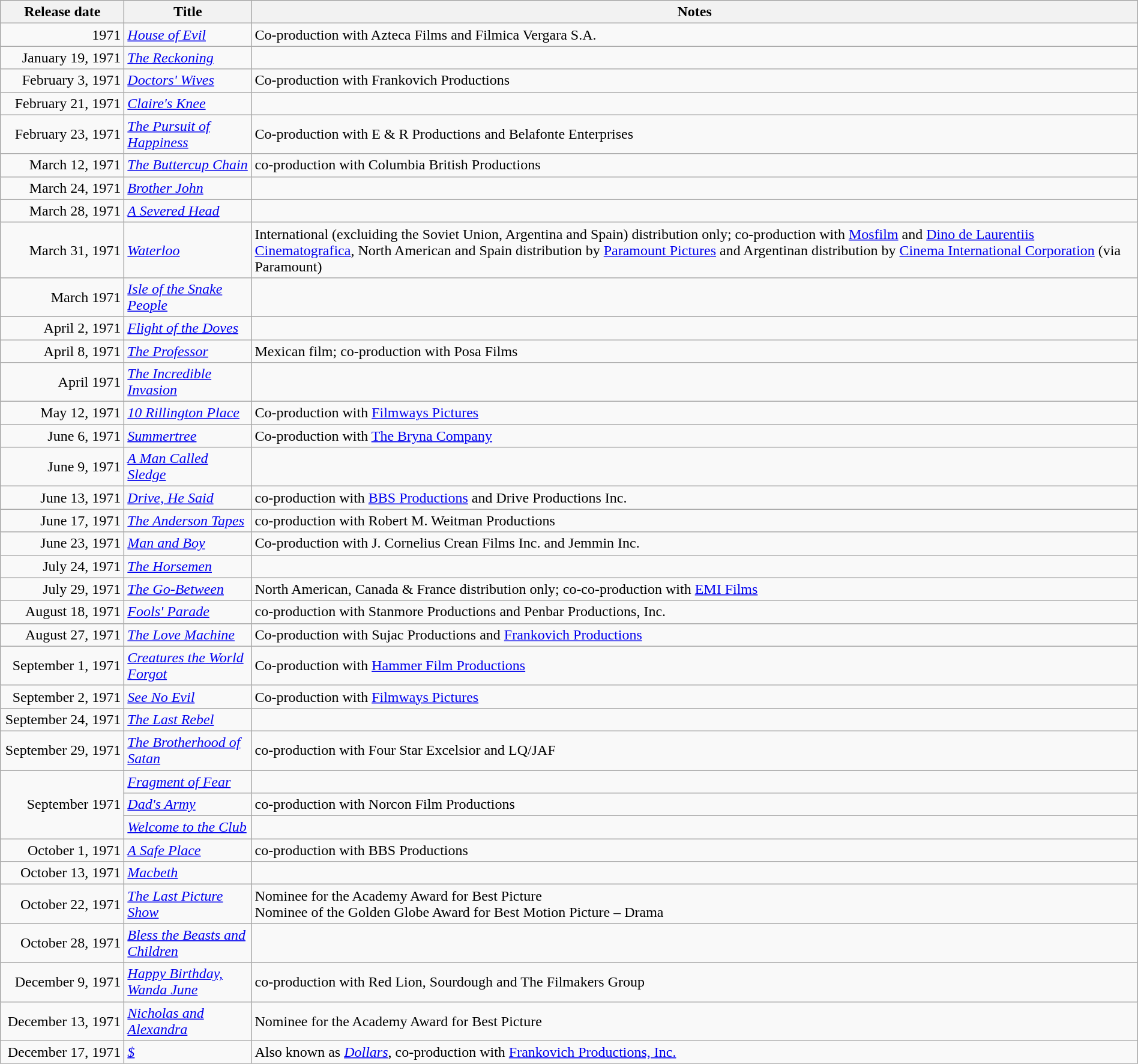<table class="wikitable sortable" style="width:100%;">
<tr>
<th scope="col" style="width:130px;">Release date</th>
<th>Title</th>
<th>Notes</th>
</tr>
<tr>
<td style="text-align:right;">1971</td>
<td><em><a href='#'>House of Evil</a></em></td>
<td>Co-production with Azteca Films and Filmica Vergara S.A.</td>
</tr>
<tr>
<td style="text-align:right;">January 19, 1971</td>
<td><em><a href='#'>The Reckoning</a></em></td>
<td></td>
</tr>
<tr>
<td style="text-align:right;">February 3, 1971</td>
<td><em><a href='#'>Doctors' Wives</a></em></td>
<td>Co-production with Frankovich Productions</td>
</tr>
<tr>
<td style="text-align:right;">February 21, 1971</td>
<td><em><a href='#'>Claire's Knee</a></em></td>
<td></td>
</tr>
<tr>
<td style="text-align:right;">February 23, 1971</td>
<td><em><a href='#'>The Pursuit of Happiness</a></em></td>
<td>Co-production with E & R Productions and Belafonte Enterprises</td>
</tr>
<tr>
<td style="text-align:right;">March 12, 1971</td>
<td><em><a href='#'>The Buttercup Chain</a></em></td>
<td>co-production with Columbia British Productions</td>
</tr>
<tr>
<td style="text-align:right;">March 24, 1971</td>
<td><em><a href='#'>Brother John</a></em></td>
<td></td>
</tr>
<tr>
<td style="text-align:right;">March 28, 1971</td>
<td><em><a href='#'>A Severed Head</a></em></td>
<td></td>
</tr>
<tr>
<td style="text-align:right;">March 31, 1971</td>
<td><em><a href='#'>Waterloo</a></em></td>
<td>International (excluiding the Soviet Union, Argentina and Spain) distribution only; co-production with <a href='#'>Mosfilm</a> and <a href='#'>Dino de Laurentiis Cinematografica</a>, North American and Spain distribution by <a href='#'>Paramount Pictures</a> and Argentinan distribution by <a href='#'>Cinema International Corporation</a> (via Paramount)</td>
</tr>
<tr>
<td style="text-align:right;">March 1971</td>
<td><em><a href='#'>Isle of the Snake People</a></em></td>
<td></td>
</tr>
<tr>
<td style="text-align:right;">April 2, 1971</td>
<td><em><a href='#'>Flight of the Doves</a></em></td>
<td></td>
</tr>
<tr>
<td style="text-align:right;">April 8, 1971</td>
<td><em><a href='#'>The Professor</a></em></td>
<td>Mexican film; co-production with Posa Films</td>
</tr>
<tr>
<td style="text-align:right;">April 1971</td>
<td><em><a href='#'>The Incredible Invasion</a></em></td>
<td></td>
</tr>
<tr>
<td style="text-align:right;">May 12, 1971</td>
<td><em><a href='#'>10 Rillington Place</a></em></td>
<td>Co-production with <a href='#'>Filmways Pictures</a></td>
</tr>
<tr>
<td style="text-align:right;">June 6, 1971</td>
<td><em><a href='#'>Summertree</a></em></td>
<td>Co-production with <a href='#'>The Bryna Company</a></td>
</tr>
<tr>
<td style="text-align:right;">June 9, 1971</td>
<td><em><a href='#'>A Man Called Sledge</a></em></td>
<td></td>
</tr>
<tr>
<td style="text-align:right;">June 13, 1971</td>
<td><em><a href='#'>Drive, He Said</a></em></td>
<td>co-production with <a href='#'>BBS Productions</a> and Drive Productions Inc.</td>
</tr>
<tr>
<td style="text-align:right;">June 17, 1971</td>
<td><em><a href='#'>The Anderson Tapes</a></em></td>
<td>co-production with Robert M. Weitman Productions</td>
</tr>
<tr>
<td style="text-align:right;">June 23, 1971</td>
<td><em><a href='#'>Man and Boy</a></em></td>
<td>Co-production with J. Cornelius Crean Films Inc. and Jemmin Inc.</td>
</tr>
<tr>
<td style="text-align:right;">July 24, 1971</td>
<td><em><a href='#'>The Horsemen</a></em></td>
<td></td>
</tr>
<tr>
<td style="text-align:right;">July 29, 1971</td>
<td><em><a href='#'>The Go-Between</a></em></td>
<td>North American, Canada & France distribution only; co-co-production with <a href='#'>EMI Films</a></td>
</tr>
<tr>
<td style="text-align:right;">August 18, 1971</td>
<td><em><a href='#'>Fools' Parade</a></em></td>
<td>co-production with Stanmore Productions and Penbar Productions, Inc.</td>
</tr>
<tr>
<td style="text-align:right;">August 27, 1971</td>
<td><em><a href='#'>The Love Machine</a></em></td>
<td>Co-production with Sujac Productions and <a href='#'>Frankovich Productions</a></td>
</tr>
<tr>
<td style="text-align:right;">September 1, 1971</td>
<td><em><a href='#'>Creatures the World Forgot</a></em></td>
<td>Co-production with <a href='#'>Hammer Film Productions</a></td>
</tr>
<tr>
<td style="text-align:right;">September 2, 1971</td>
<td><em><a href='#'>See No Evil</a></em></td>
<td>Co-production with <a href='#'>Filmways Pictures</a></td>
</tr>
<tr>
<td style="text-align:right;">September 24, 1971</td>
<td><em><a href='#'>The Last Rebel</a></em></td>
<td></td>
</tr>
<tr>
<td style="text-align:right;">September 29, 1971</td>
<td><em><a href='#'>The Brotherhood of Satan</a></em></td>
<td>co-production with Four Star Excelsior and LQ/JAF</td>
</tr>
<tr>
<td style="text-align:right;" rowspan="3">September 1971</td>
<td><em><a href='#'>Fragment of Fear</a></em></td>
<td></td>
</tr>
<tr>
<td><em><a href='#'>Dad's Army</a></em></td>
<td>co-production with Norcon Film Productions</td>
</tr>
<tr>
<td><em><a href='#'>Welcome to the Club</a></em></td>
<td></td>
</tr>
<tr>
<td style="text-align:right;">October 1, 1971</td>
<td><em><a href='#'>A Safe Place</a></em></td>
<td>co-production with BBS Productions</td>
</tr>
<tr>
<td style="text-align:right;">October 13, 1971</td>
<td><em><a href='#'>Macbeth</a></em></td>
<td></td>
</tr>
<tr>
<td style="text-align:right;">October 22, 1971</td>
<td><em><a href='#'>The Last Picture Show</a></em></td>
<td>Nominee for the Academy Award for Best Picture<br>Nominee of the Golden Globe Award for Best Motion Picture – Drama</td>
</tr>
<tr>
<td style="text-align:right;">October 28, 1971</td>
<td><em><a href='#'>Bless the Beasts and Children</a></em></td>
<td></td>
</tr>
<tr>
<td style="text-align:right;">December 9, 1971</td>
<td><em><a href='#'>Happy Birthday, Wanda June</a></em></td>
<td>co-production with Red Lion, Sourdough and The Filmakers Group</td>
</tr>
<tr>
<td style="text-align:right;">December 13, 1971</td>
<td><em><a href='#'>Nicholas and Alexandra</a></em></td>
<td>Nominee for the Academy Award for Best Picture</td>
</tr>
<tr>
<td style="text-align:right;">December 17, 1971</td>
<td><em><a href='#'>$</a></em></td>
<td>Also known as <em><a href='#'>Dollars</a></em>, co-production with <a href='#'>Frankovich Productions, Inc.</a></td>
</tr>
</table>
